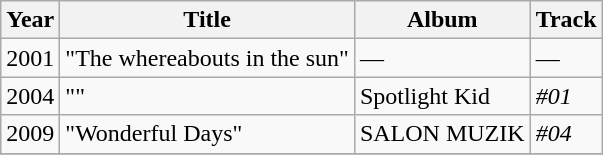<table class="wikitable">
<tr>
<th>Year</th>
<th>Title</th>
<th>Album</th>
<th>Track</th>
</tr>
<tr>
<td>2001</td>
<td>"The whereabouts in the sun"</td>
<td>—</td>
<td>—</td>
</tr>
<tr>
<td>2004</td>
<td>""</td>
<td>Spotlight Kid</td>
<td><em>#01</em></td>
</tr>
<tr>
<td>2009</td>
<td>"Wonderful Days"</td>
<td>SALON MUZIK</td>
<td><em>#04</em></td>
</tr>
<tr>
</tr>
</table>
